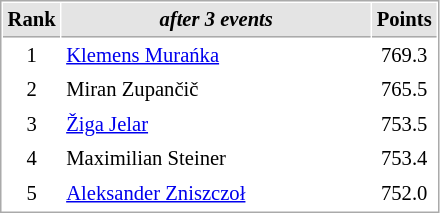<table cellspacing="1" cellpadding="3" style="border:1px solid #AAAAAA;font-size:86%">
<tr bgcolor="#E4E4E4">
<th style="border-bottom:1px solid #AAAAAA" width=10>Rank</th>
<th style="border-bottom:1px solid #AAAAAA" width=200><em>after 3 events</em></th>
<th style="border-bottom:1px solid #AAAAAA" width=20>Points</th>
</tr>
<tr>
<td align=center>1</td>
<td> <a href='#'>Klemens Murańka</a></td>
<td align=center>769.3</td>
</tr>
<tr>
<td align=center>2</td>
<td> Miran Zupančič</td>
<td align=center>765.5</td>
</tr>
<tr>
<td align=center>3</td>
<td> <a href='#'>Žiga Jelar</a></td>
<td align=center>753.5</td>
</tr>
<tr>
<td align=center>4</td>
<td> Maximilian Steiner</td>
<td align=center>753.4</td>
</tr>
<tr>
<td align=center>5</td>
<td> <a href='#'>Aleksander Zniszczoł</a></td>
<td align=center>752.0</td>
</tr>
</table>
